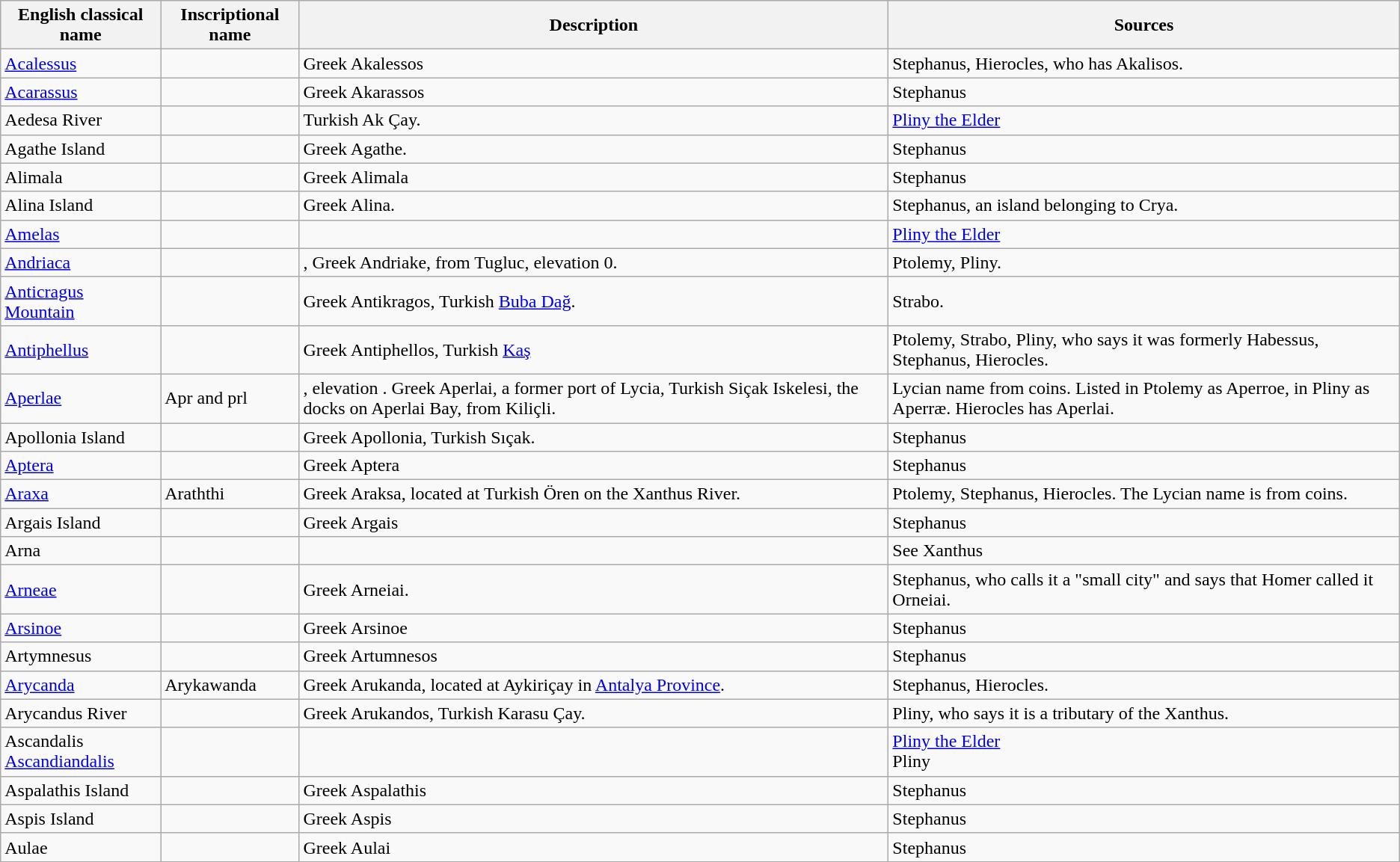<table class="wikitable sortable">
<tr>
<th>English classical name</th>
<th>Inscriptional name</th>
<th>Description</th>
<th>Sources</th>
</tr>
<tr>
<td><a href='#'>Acalessus</a></td>
<td></td>
<td>Greek Akalessos</td>
<td>Stephanus, Hierocles, who has Akalisos.</td>
</tr>
<tr>
<td><a href='#'>Acarassus</a></td>
<td></td>
<td>Greek Akarassos</td>
<td>Stephanus</td>
</tr>
<tr>
<td>Aedesa River</td>
<td></td>
<td>Turkish Ak Çay.</td>
<td><a href='#'>Pliny the Elder</a></td>
</tr>
<tr>
<td>Agathe Island</td>
<td></td>
<td>Greek Agathe.</td>
<td>Stephanus</td>
</tr>
<tr>
<td>Alimala</td>
<td></td>
<td>Greek Alimala</td>
<td>Stephanus</td>
</tr>
<tr>
<td>Alina Island</td>
<td></td>
<td>Greek Alina.</td>
<td>Stephanus, an island belonging to Crya.</td>
</tr>
<tr>
<td><a href='#'>Amelas</a></td>
<td></td>
<td></td>
<td><a href='#'>Pliny the Elder</a></td>
</tr>
<tr>
<td><a href='#'>Andriaca</a></td>
<td></td>
<td>, Greek Andriake,  from Tugluc, elevation 0.</td>
<td>Ptolemy, Pliny.</td>
</tr>
<tr>
<td><a href='#'>Anticragus Mountain</a></td>
<td></td>
<td>Greek Antikragos, Turkish <a href='#'>Buba Dağ</a>.</td>
<td>Strabo.</td>
</tr>
<tr>
<td><a href='#'>Antiphellus</a></td>
<td></td>
<td>Greek Antiphellos, Turkish <a href='#'>Kaş</a></td>
<td>Ptolemy, Strabo, Pliny, who says it was formerly Habessus, Stephanus, Hierocles.</td>
</tr>
<tr>
<td><a href='#'>Aperlae</a></td>
<td>Apr and prl</td>
<td>, elevation . Greek Aperlai, a former port of Lycia, Turkish Siçak Iskelesi, the docks on Aperlai Bay,  from Kiliçli.</td>
<td>Lycian name from coins. Listed in Ptolemy as Aperroe, in Pliny as Aperræ. Hierocles has Aperlai.</td>
</tr>
<tr>
<td>Apollonia Island</td>
<td></td>
<td>Greek Apollonia, Turkish Sıçak.</td>
<td>Stephanus</td>
</tr>
<tr>
<td><a href='#'>Aptera</a></td>
<td></td>
<td>Greek Aptera</td>
<td>Stephanus</td>
</tr>
<tr>
<td><a href='#'>Araxa</a></td>
<td>Araththi</td>
<td>Greek Araksa, located at Turkish Ören on the Xanthus River.</td>
<td>Ptolemy, Stephanus, Hierocles. The Lycian name is from coins.</td>
</tr>
<tr>
<td>Argais Island</td>
<td></td>
<td>Greek Argais</td>
<td>Stephanus</td>
</tr>
<tr>
<td>Arna</td>
<td></td>
<td></td>
<td>See Xanthus</td>
</tr>
<tr>
<td><a href='#'>Arneae</a></td>
<td></td>
<td>Greek Arneiai.</td>
<td>Stephanus, who calls it a "small city" and says that Homer called it Orneiai.</td>
</tr>
<tr>
<td><a href='#'>Arsinoe</a></td>
<td></td>
<td>Greek Arsinoe</td>
<td>Stephanus</td>
</tr>
<tr>
<td>Artymnesus</td>
<td></td>
<td>Greek Artumnesos</td>
<td>Stephanus</td>
</tr>
<tr>
<td><a href='#'>Arycanda</a></td>
<td>Arykawanda</td>
<td>Greek Arukanda, located at Aykiriçay in <a href='#'>Antalya Province</a>.</td>
<td>Stephanus, Hierocles.</td>
</tr>
<tr>
<td>Arycandus River</td>
<td></td>
<td>Greek Arukandos, Turkish Karasu Çay.</td>
<td>Pliny, who says it is a tributary of the Xanthus.</td>
</tr>
<tr>
<td>Ascandalis<br><a href='#'>Ascandiandalis</a></td>
<td></td>
<td></td>
<td><a href='#'>Pliny the Elder</a><br>Pliny</td>
</tr>
<tr>
<td>Aspalathis Island</td>
<td></td>
<td>Greek Aspalathis</td>
<td>Stephanus</td>
</tr>
<tr>
<td>Aspis Island</td>
<td></td>
<td>Greek Aspis</td>
<td>Stephanus</td>
</tr>
<tr>
<td>Aulae</td>
<td></td>
<td>Greek Aulai</td>
<td>Stephanus</td>
</tr>
</table>
